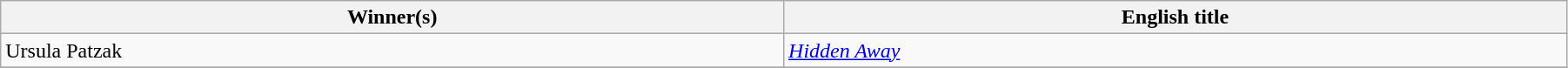<table class="wikitable" width="95%" cellpadding="5">
<tr>
<th width="18%">Winner(s)</th>
<th width="18%">English title</th>
</tr>
<tr>
<td>  Ursula Patzak</td>
<td><em><a href='#'>Hidden Away</a></em></td>
</tr>
<tr>
</tr>
</table>
